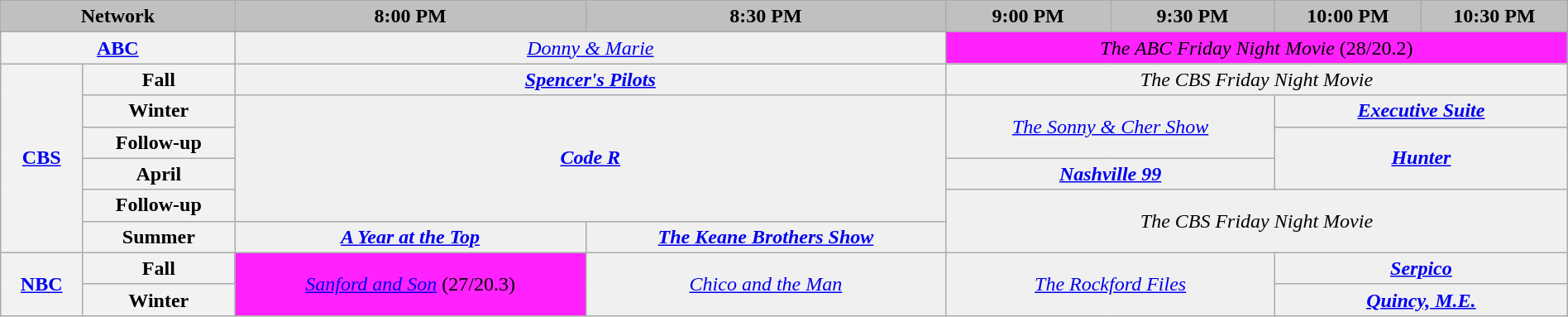<table class="wikitable" style="width:100%;margin-right:0;text-align:center">
<tr>
<th colspan="2" style="background-color:#C0C0C0;text-align:center">Network</th>
<th style="background-color:#C0C0C0;text-align:center">8:00 PM</th>
<th style="background-color:#C0C0C0;text-align:center">8:30 PM</th>
<th style="background-color:#C0C0C0;text-align:center">9:00 PM</th>
<th style="background-color:#C0C0C0;text-align:center">9:30 PM</th>
<th style="background-color:#C0C0C0;text-align:center">10:00 PM</th>
<th style="background-color:#C0C0C0;text-align:center">10:30 PM</th>
</tr>
<tr>
<th bgcolor="#C0C0C0" colspan="2"><a href='#'>ABC</a></th>
<td bgcolor="#F0F0F0" colspan="2"><em><a href='#'>Donny & Marie</a></em></td>
<td bgcolor="#FF22FF" colspan="4"><em>The ABC Friday Night Movie</em> (28/20.2)</td>
</tr>
<tr>
<th rowspan="6" bgcolor="#C0C0C0"><a href='#'>CBS</a></th>
<th>Fall</th>
<td bgcolor="#F0F0F0" colspan="2"><strong><em><a href='#'>Spencer's Pilots</a></em></strong></td>
<td bgcolor="#F0F0F0" colspan="4"><em>The CBS Friday Night Movie</em></td>
</tr>
<tr>
<th>Winter</th>
<td colspan="2" rowspan="4" bgcolor="#F0F0F0"><strong><em><a href='#'>Code R</a></em></strong></td>
<td bgcolor="#F0F0F0" colspan="2" rowspan="2"><em><a href='#'>The Sonny & Cher Show</a></em></td>
<td colspan="2" bgcolor="#F0F0F0"><strong><em><a href='#'>Executive Suite</a></em></strong></td>
</tr>
<tr>
<th>Follow-up</th>
<td colspan="2" rowspan="2" bgcolor="#F0F0F0"><strong><em><a href='#'>Hunter</a></em></strong></td>
</tr>
<tr>
<th>April</th>
<td colspan="2" bgcolor="#F0F0F0"><strong><em><a href='#'>Nashville 99</a></em></strong></td>
</tr>
<tr>
<th>Follow-up</th>
<td colspan="4" rowspan="2" bgcolor="#F0F0F0"><em>The CBS Friday Night Movie</em></td>
</tr>
<tr>
<th>Summer</th>
<td bgcolor="#F0F0F0"><strong><em><a href='#'>A Year at the Top</a></em></strong></td>
<td bgcolor="#F0F0F0"><strong><em><a href='#'>The Keane Brothers Show</a></em></strong></td>
</tr>
<tr>
<th bgcolor="#C0C0C0" rowspan="2"><a href='#'>NBC</a></th>
<th>Fall</th>
<td bgcolor="#FF22FF" rowspan="2"><em><a href='#'>Sanford and Son</a></em> (27/20.3)</td>
<td bgcolor="#F0F0F0" rowspan="2"><em><a href='#'>Chico and the Man</a></em></td>
<td bgcolor="#F0F0F0" colspan="2" rowspan="2"><em><a href='#'>The Rockford Files</a></em></td>
<td bgcolor="#F0F0F0" colspan="2"><strong><em><a href='#'>Serpico</a></em></strong></td>
</tr>
<tr>
<th>Winter</th>
<td bgcolor="#F0F0F0" colspan="2"><strong><em><a href='#'>Quincy, M.E.</a></em></strong></td>
</tr>
</table>
